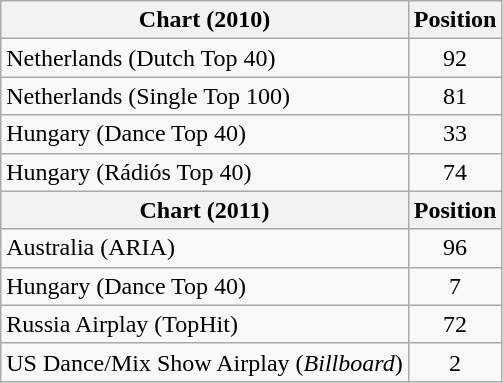<table class="wikitable">
<tr>
<th scope="col">Chart (2010)</th>
<th scope="col">Position</th>
</tr>
<tr>
<td>Netherlands (Dutch Top 40)</td>
<td align="center">92</td>
</tr>
<tr>
<td>Netherlands (Single Top 100)</td>
<td align="center">81</td>
</tr>
<tr>
<td>Hungary (Dance Top 40)</td>
<td align="center">33</td>
</tr>
<tr>
<td>Hungary (Rádiós Top 40)</td>
<td align="center">74</td>
</tr>
<tr>
<th scope="col">Chart (2011)</th>
<th scope="col">Position</th>
</tr>
<tr>
<td>Australia (ARIA)</td>
<td align="center">96</td>
</tr>
<tr>
<td>Hungary (Dance Top 40)</td>
<td align="center">7</td>
</tr>
<tr>
<td>Russia Airplay (TopHit)</td>
<td style="text-align:center;">72</td>
</tr>
<tr>
<td>US Dance/Mix Show Airplay (<em>Billboard</em>)</td>
<td align="center">2</td>
</tr>
</table>
